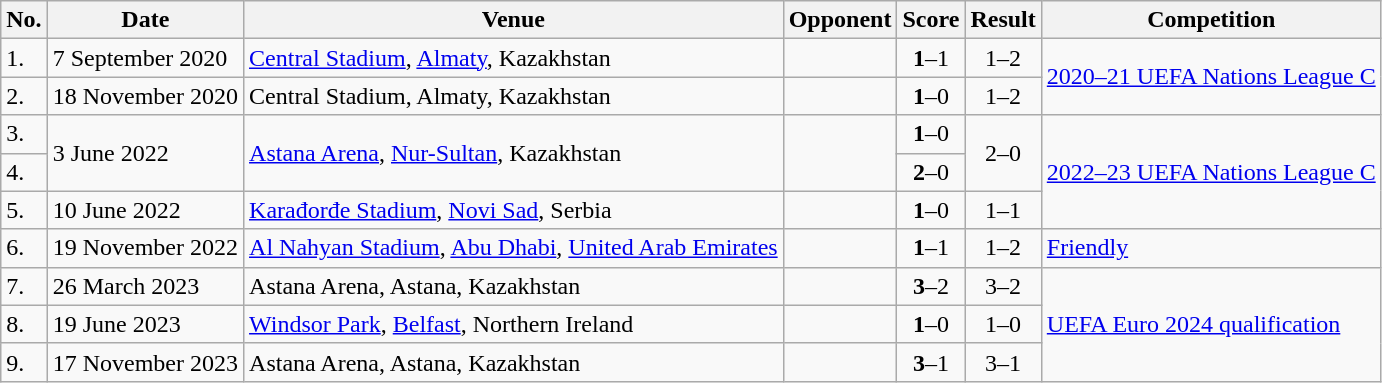<table class="wikitable plainrowheaders sortable">
<tr>
<th>No.</th>
<th>Date</th>
<th>Venue</th>
<th>Opponent</th>
<th>Score</th>
<th>Result</th>
<th>Competition</th>
</tr>
<tr>
<td>1.</td>
<td>7 September 2020</td>
<td><a href='#'>Central Stadium</a>, <a href='#'>Almaty</a>, Kazakhstan</td>
<td></td>
<td align=center><strong>1</strong>–1</td>
<td align=center>1–2</td>
<td rowspan=2><a href='#'>2020–21 UEFA Nations League C</a></td>
</tr>
<tr>
<td>2.</td>
<td>18 November 2020</td>
<td>Central Stadium, Almaty, Kazakhstan</td>
<td></td>
<td align=center><strong>1</strong>–0</td>
<td align=center>1–2</td>
</tr>
<tr>
<td>3.</td>
<td rowspan=2>3 June 2022</td>
<td rowspan=2><a href='#'>Astana Arena</a>, <a href='#'>Nur-Sultan</a>, Kazakhstan</td>
<td rowspan=2></td>
<td align=center><strong>1</strong>–0</td>
<td rowspan=2 align=center>2–0</td>
<td rowspan=3><a href='#'>2022–23 UEFA Nations League C</a></td>
</tr>
<tr>
<td>4.</td>
<td align=center><strong>2</strong>–0</td>
</tr>
<tr>
<td>5.</td>
<td>10 June 2022</td>
<td><a href='#'>Karađorđe Stadium</a>, <a href='#'>Novi Sad</a>, Serbia</td>
<td></td>
<td align=center><strong>1</strong>–0</td>
<td align=center>1–1</td>
</tr>
<tr>
<td>6.</td>
<td>19 November 2022</td>
<td><a href='#'>Al Nahyan Stadium</a>, <a href='#'>Abu Dhabi</a>, <a href='#'>United Arab Emirates</a></td>
<td></td>
<td align=center><strong>1</strong>–1</td>
<td align=center>1–2</td>
<td><a href='#'>Friendly</a></td>
</tr>
<tr>
<td>7.</td>
<td>26 March 2023</td>
<td>Astana Arena, Astana, Kazakhstan</td>
<td></td>
<td align=center><strong>3</strong>–2</td>
<td align=center>3–2</td>
<td rowspan=3><a href='#'>UEFA Euro 2024 qualification</a></td>
</tr>
<tr>
<td>8.</td>
<td>19 June 2023</td>
<td><a href='#'>Windsor Park</a>, <a href='#'>Belfast</a>, Northern Ireland</td>
<td></td>
<td align=center><strong>1</strong>–0</td>
<td align=center>1–0</td>
</tr>
<tr>
<td>9.</td>
<td>17 November 2023</td>
<td>Astana Arena, Astana, Kazakhstan</td>
<td></td>
<td align=center><strong>3</strong>–1</td>
<td align=center>3–1</td>
</tr>
</table>
